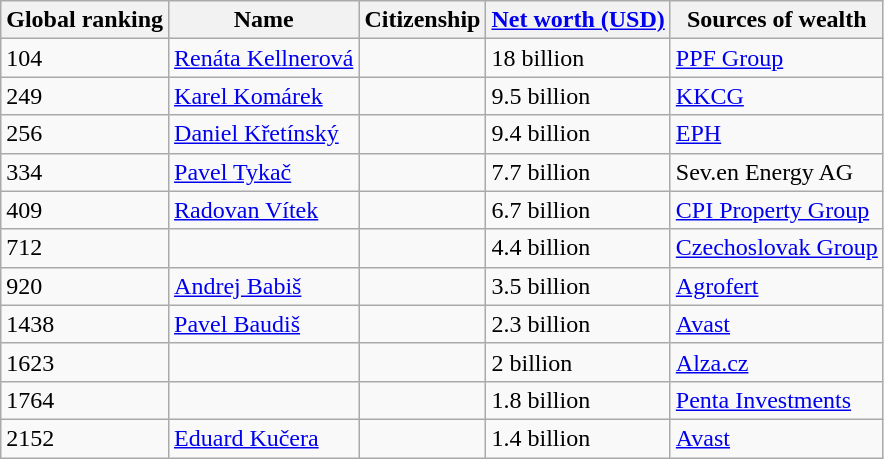<table class="wikitable"f>
<tr>
<th>Global ranking</th>
<th>Name</th>
<th>Citizenship</th>
<th><a href='#'>Net worth (USD)</a></th>
<th>Sources of wealth</th>
</tr>
<tr>
<td>104</td>
<td><a href='#'>Renáta Kellnerová</a></td>
<td></td>
<td>18 billion</td>
<td><a href='#'>PPF Group</a></td>
</tr>
<tr>
<td>249</td>
<td><a href='#'>Karel Komárek</a></td>
<td></td>
<td>9.5 billion</td>
<td><a href='#'>KKCG</a></td>
</tr>
<tr>
<td>256</td>
<td><a href='#'>Daniel Křetínský</a></td>
<td></td>
<td>9.4 billion</td>
<td><a href='#'>EPH</a></td>
</tr>
<tr>
<td>334</td>
<td><a href='#'>Pavel Tykač</a></td>
<td></td>
<td>7.7 billion</td>
<td>Sev.en Energy AG</td>
</tr>
<tr>
<td>409</td>
<td><a href='#'>Radovan Vítek</a></td>
<td></td>
<td>6.7 billion</td>
<td><a href='#'>CPI Property Group</a></td>
</tr>
<tr>
<td>712</td>
<td></td>
<td></td>
<td>4.4 billion</td>
<td><a href='#'>Czechoslovak Group</a></td>
</tr>
<tr>
<td>920</td>
<td><a href='#'>Andrej Babiš</a></td>
<td></td>
<td>3.5 billion</td>
<td><a href='#'>Agrofert</a></td>
</tr>
<tr>
<td>1438</td>
<td><a href='#'>Pavel Baudiš</a></td>
<td></td>
<td>2.3 billion</td>
<td><a href='#'>Avast</a></td>
</tr>
<tr>
<td>1623</td>
<td></td>
<td></td>
<td>2 billion</td>
<td><a href='#'>Alza.cz</a></td>
</tr>
<tr>
<td>1764</td>
<td></td>
<td></td>
<td>1.8 billion</td>
<td><a href='#'>Penta Investments</a></td>
</tr>
<tr>
<td>2152</td>
<td><a href='#'>Eduard Kučera</a></td>
<td></td>
<td>1.4 billion</td>
<td><a href='#'>Avast</a></td>
</tr>
</table>
